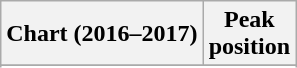<table class="wikitable sortable">
<tr>
<th align="left">Chart (2016–2017)</th>
<th align="center">Peak<br>position</th>
</tr>
<tr>
</tr>
<tr>
</tr>
</table>
